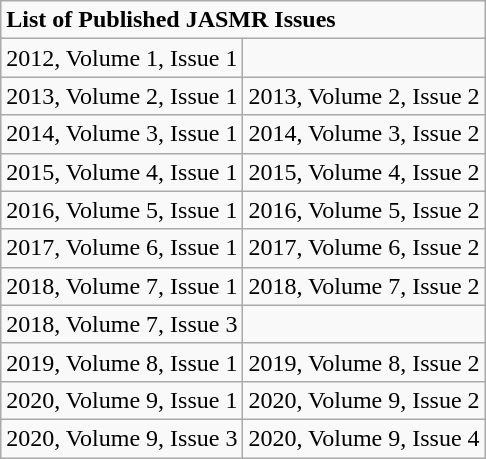<table class="wikitable">
<tr>
<td colspan="2"><strong>List of Published JASMR Issues</strong></td>
</tr>
<tr>
<td>2012,  Volume 1, Issue 1</td>
<td></td>
</tr>
<tr>
<td>2013,  Volume 2, Issue 1</td>
<td>2013,  Volume 2, Issue 2</td>
</tr>
<tr>
<td>2014,  Volume 3, Issue 1</td>
<td>2014,  Volume 3, Issue 2</td>
</tr>
<tr>
<td>2015,  Volume 4, Issue 1</td>
<td>2015,  Volume 4, Issue 2</td>
</tr>
<tr>
<td>2016,  Volume 5, Issue 1</td>
<td>2016,  Volume 5, Issue 2</td>
</tr>
<tr>
<td>2017,  Volume 6, Issue 1</td>
<td>2017,  Volume 6, Issue 2</td>
</tr>
<tr>
<td>2018,  Volume 7, Issue 1</td>
<td>2018,  Volume 7, Issue 2</td>
</tr>
<tr>
<td>2018,  Volume 7, Issue 3</td>
<td></td>
</tr>
<tr>
<td>2019,  Volume 8, Issue 1</td>
<td>2019, Volume  8, Issue 2</td>
</tr>
<tr>
<td>2020,  Volume 9, Issue 1</td>
<td>2020,  Volume 9, Issue 2</td>
</tr>
<tr>
<td>2020,  Volume 9, Issue 3</td>
<td>2020,  Volume 9, Issue 4</td>
</tr>
</table>
